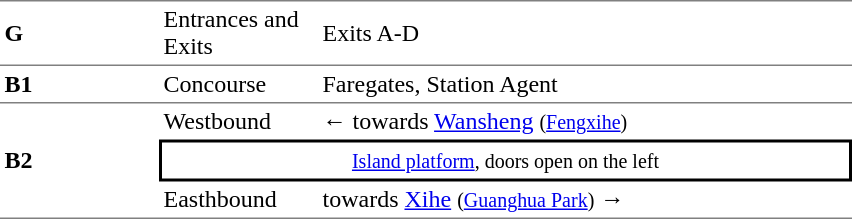<table cellspacing=0 cellpadding=3>
<tr>
<td style="border-top:solid 1px gray;border-bottom:solid 1px gray;" width=100><strong>G</strong></td>
<td style="border-top:solid 1px gray;border-bottom:solid 1px gray;" width=100>Entrances and Exits</td>
<td style="border-top:solid 1px gray;border-bottom:solid 1px gray;" width=350>Exits A-D</td>
</tr>
<tr>
<td style="border-bottom:solid 1px gray;"><strong>B1</strong></td>
<td style="border-bottom:solid 1px gray;">Concourse</td>
<td style="border-bottom:solid 1px gray;">Faregates, Station Agent</td>
</tr>
<tr>
<td style="border-bottom:solid 1px gray;" rowspan=3><strong>B2</strong></td>
<td>Westbound</td>
<td>←  towards <a href='#'>Wansheng</a> <small>(<a href='#'>Fengxihe</a>)</small></td>
</tr>
<tr>
<td style="border-right:solid 2px black;border-left:solid 2px black;border-top:solid 2px black;border-bottom:solid 2px black;text-align:center;" colspan=2><small><a href='#'>Island platform</a>, doors open on the left</small></td>
</tr>
<tr>
<td style="border-bottom:solid 1px gray;">Easthbound</td>
<td style="border-bottom:solid 1px gray;">  towards <a href='#'>Xihe</a> <small>(<a href='#'>Guanghua Park</a>)</small> →</td>
</tr>
</table>
